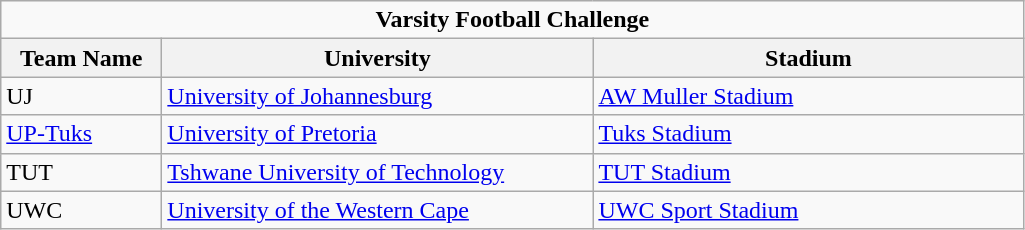<table class="wikitable">
<tr>
<td colspan=3 align=center><strong>Varsity Football Challenge</strong></td>
</tr>
<tr>
<th width="100">Team Name</th>
<th width="280">University</th>
<th width="280">Stadium</th>
</tr>
<tr>
<td>UJ</td>
<td><a href='#'>University of Johannesburg</a></td>
<td><a href='#'>AW Muller Stadium</a></td>
</tr>
<tr>
<td><a href='#'>UP-Tuks</a></td>
<td><a href='#'>University of Pretoria</a></td>
<td><a href='#'>Tuks Stadium</a></td>
</tr>
<tr>
<td>TUT</td>
<td><a href='#'>Tshwane University of Technology</a></td>
<td><a href='#'>TUT Stadium</a></td>
</tr>
<tr>
<td>UWC</td>
<td><a href='#'>University of the Western Cape</a></td>
<td><a href='#'>UWC Sport Stadium</a></td>
</tr>
</table>
